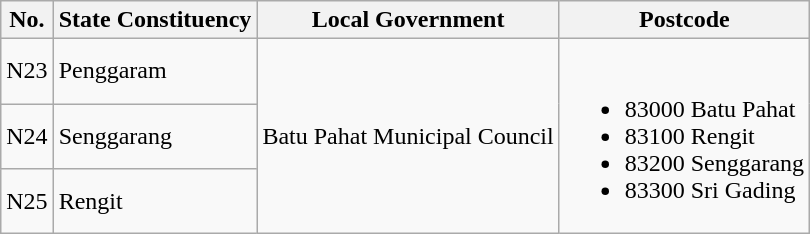<table class="wikitable">
<tr>
<th>No.</th>
<th>State Constituency</th>
<th>Local Government</th>
<th>Postcode</th>
</tr>
<tr>
<td>N23</td>
<td>Penggaram</td>
<td rowspan="3">Batu Pahat Municipal Council</td>
<td rowspan="3"><br><ul><li>83000 Batu Pahat</li><li>83100 Rengit</li><li>83200 Senggarang</li><li>83300 Sri Gading</li></ul></td>
</tr>
<tr>
<td>N24</td>
<td>Senggarang</td>
</tr>
<tr>
<td>N25</td>
<td>Rengit</td>
</tr>
</table>
